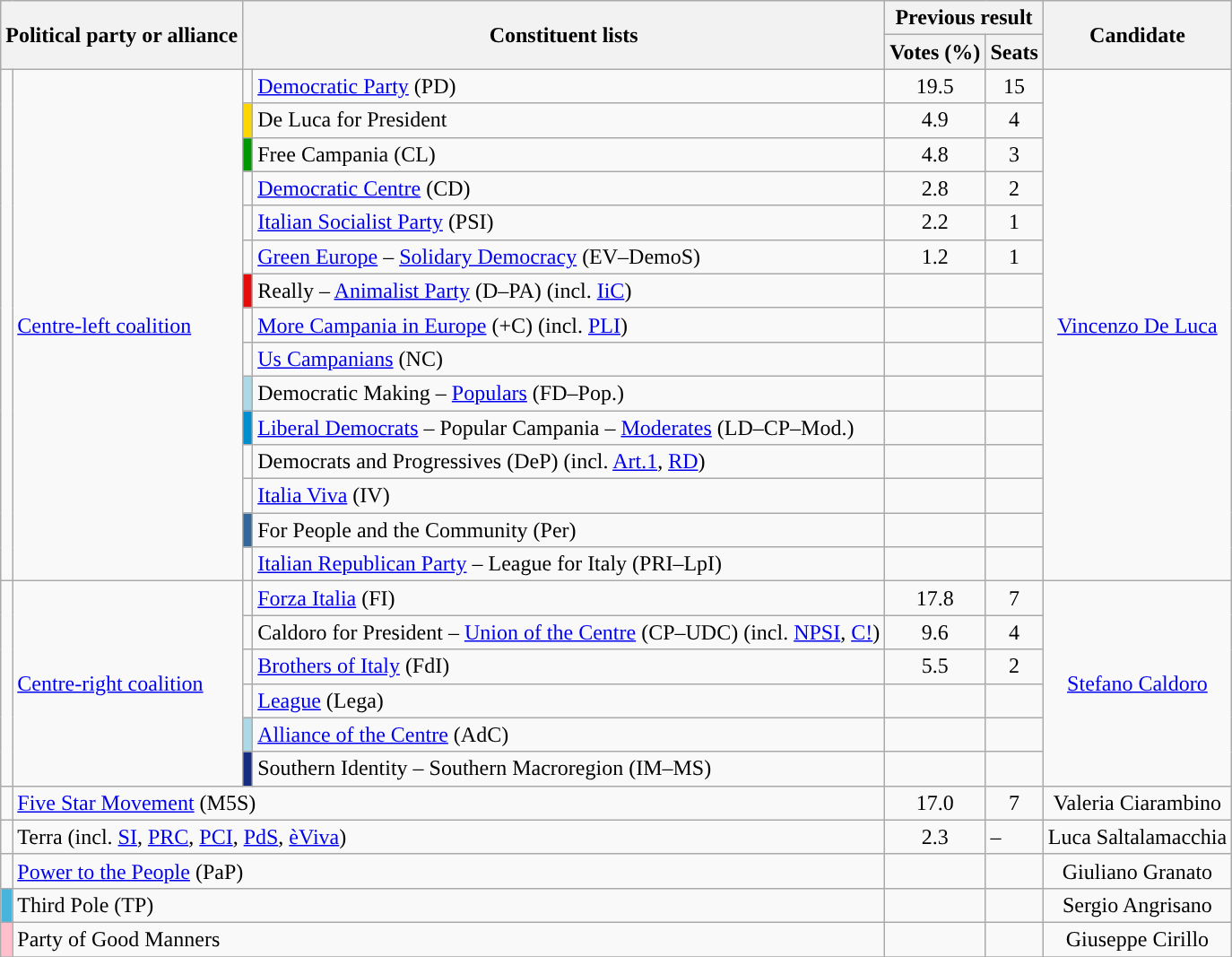<table class="wikitable" style="text-align:left">
<tr>
<th colspan=2 rowspan="2">Political party or alliance</th>
<th colspan=2 rowspan="2">Constituent lists</th>
<th colspan="2">Previous result</th>
<th rowspan="2">Candidate</th>
</tr>
<tr>
<th>Votes (%)</th>
<th>Seats</th>
</tr>
<tr>
<td rowspan="15"></td>
<td rowspan="15"><a href='#'>Centre-left coalition</a></td>
<td></td>
<td style="text-align:left;"><a href='#'>Democratic Party</a> (PD)</td>
<td align=center>19.5</td>
<td align=center>15</td>
<td rowspan="15" style="text-align:center;"><a href='#'>Vincenzo De Luca</a></td>
</tr>
<tr>
<td bgcolor="gold"></td>
<td>De Luca for President</td>
<td align=center>4.9</td>
<td align=center>4</td>
</tr>
<tr>
<td bgcolor="#009800"></td>
<td>Free Campania (CL)</td>
<td align=center>4.8</td>
<td align=center>3</td>
</tr>
<tr>
<td></td>
<td><a href='#'>Democratic Centre</a> (CD)</td>
<td align=center>2.8</td>
<td align=center>2</td>
</tr>
<tr>
<td></td>
<td><a href='#'>Italian Socialist Party</a> (PSI)</td>
<td align=center>2.2</td>
<td align=center>1</td>
</tr>
<tr>
<td style="background-color:"></td>
<td><a href='#'>Green Europe</a> – <a href='#'>Solidary Democracy</a> (EV–DemoS)</td>
<td align=center>1.2</td>
<td align=center>1</td>
</tr>
<tr>
<td bgcolor="#E60C0C"></td>
<td>Really – <a href='#'>Animalist Party</a> (D–PA) (incl. <a href='#'>IiC</a>)</td>
<td></td>
<td></td>
</tr>
<tr>
<td></td>
<td><a href='#'>More Campania in Europe</a> (+C) (incl. <a href='#'>PLI</a>)</td>
<td></td>
<td></td>
</tr>
<tr>
<td></td>
<td><a href='#'>Us Campanians</a> (NC)</td>
<td></td>
<td></td>
</tr>
<tr>
<td bgcolor="#ADD8E6"></td>
<td>Democratic Making – <a href='#'>Populars</a> (FD–Pop.)</td>
<td></td>
<td></td>
</tr>
<tr>
<td bgcolor="#008ECE"></td>
<td><a href='#'>Liberal Democrats</a> – Popular Campania – <a href='#'>Moderates</a> (LD–CP–Mod.)</td>
<td></td>
<td></td>
</tr>
<tr>
<td></td>
<td>Democrats and Progressives (DeP) (incl. <a href='#'>Art.1</a>, <a href='#'>RD</a>)</td>
<td></td>
<td></td>
</tr>
<tr>
<td></td>
<td><a href='#'>Italia Viva</a> (IV)</td>
<td></td>
<td></td>
</tr>
<tr>
<td bgcolor="#336699"></td>
<td>For People and the Community (Per)</td>
<td></td>
<td></td>
</tr>
<tr>
<td></td>
<td><a href='#'>Italian Republican Party</a> – League for Italy (PRI–LpI)</td>
<td></td>
<td></td>
</tr>
<tr>
<td rowspan="6" style="background:"></td>
<td rowspan=6><a href='#'>Centre-right coalition</a></td>
<td></td>
<td style="text-align:left;"><a href='#'>Forza Italia</a> (FI)</td>
<td align=center>17.8</td>
<td align=center>7</td>
<td rowspan="6" style="text-align:center;"><a href='#'>Stefano Caldoro</a></td>
</tr>
<tr>
<td></td>
<td style="text-align:left;">Caldoro for President – <a href='#'>Union of the Centre</a> (CP–UDC) (incl. <a href='#'>NPSI</a>, <a href='#'>C!</a>)</td>
<td align=center>9.6</td>
<td align=center>4</td>
</tr>
<tr>
<td></td>
<td style="text-align:left;"><a href='#'>Brothers of Italy</a> (FdI)</td>
<td align=center>5.5</td>
<td align=center>2</td>
</tr>
<tr>
<td></td>
<td style="text-align:left;"><a href='#'>League</a> (Lega)</td>
<td></td>
<td></td>
</tr>
<tr>
<td style="background-color:lightblue"></td>
<td style="text-align:left;"><a href='#'>Alliance of the Centre</a> (AdC)</td>
<td></td>
<td></td>
</tr>
<tr>
<td style="background-color:#162C81"></td>
<td style="text-align:left;">Southern Identity – Southern Macroregion (IM–MS)</td>
<td></td>
<td></td>
</tr>
<tr>
<td style="background-color:"></td>
<td colspan="3"><a href='#'>Five Star Movement</a> (M5S)</td>
<td align=center>17.0</td>
<td align=center>7</td>
<td style="text-align:center;">Valeria Ciarambino</td>
</tr>
<tr>
<td style="background-color:"></td>
<td colspan="3">Terra (incl. <a href='#'>SI</a>, <a href='#'>PRC</a>, <a href='#'>PCI</a>, <a href='#'>PdS</a>, <a href='#'>èViva</a>)</td>
<td align=center>2.3</td>
<td>–</td>
<td style="text-align:center;">Luca Saltalamacchia</td>
</tr>
<tr>
<td style="background-color:"></td>
<td colspan="3"><a href='#'>Power to the People</a> (PaP)</td>
<td></td>
<td></td>
<td style="text-align:center;">Giuliano Granato</td>
</tr>
<tr>
<td style="background-color:#48B4DB"></td>
<td colspan="3">Third Pole (TP)</td>
<td></td>
<td></td>
<td style="text-align:center;">Sergio Angrisano</td>
</tr>
<tr>
<td style="background-color:#FFC0CB"></td>
<td colspan="3">Party of Good Manners</td>
<td></td>
<td></td>
<td style="text-align:center;">Giuseppe Cirillo</td>
</tr>
<tr>
</tr>
</table>
